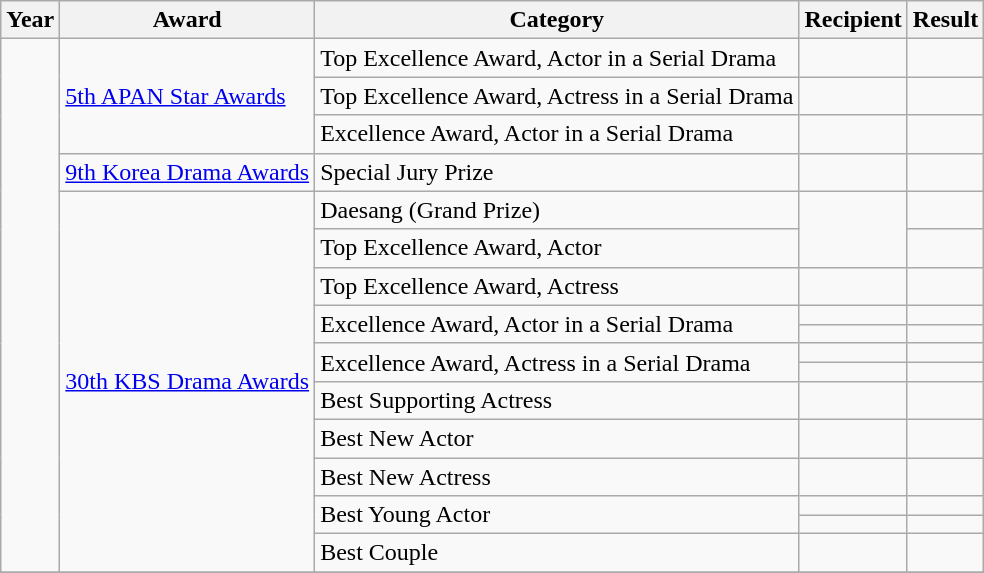<table class="wikitable">
<tr>
<th>Year</th>
<th>Award</th>
<th>Category</th>
<th>Recipient</th>
<th>Result</th>
</tr>
<tr>
<td rowspan="17"></td>
<td rowspan="3"><a href='#'>5th APAN Star Awards</a></td>
<td>Top Excellence Award, Actor in a Serial Drama</td>
<td></td>
<td></td>
</tr>
<tr>
<td>Top Excellence Award, Actress in a Serial Drama</td>
<td></td>
<td></td>
</tr>
<tr>
<td>Excellence Award, Actor in a Serial Drama</td>
<td></td>
<td></td>
</tr>
<tr>
<td><a href='#'>9th Korea Drama Awards</a></td>
<td>Special Jury Prize</td>
<td></td>
<td></td>
</tr>
<tr>
<td rowspan="13"><a href='#'>30th KBS Drama Awards</a></td>
<td>Daesang (Grand Prize)</td>
<td rowspan="2"></td>
<td></td>
</tr>
<tr>
<td>Top Excellence Award, Actor</td>
<td></td>
</tr>
<tr>
<td>Top Excellence Award, Actress</td>
<td></td>
<td></td>
</tr>
<tr>
<td rowspan="2">Excellence Award, Actor in a Serial Drama</td>
<td></td>
<td></td>
</tr>
<tr>
<td></td>
<td></td>
</tr>
<tr>
<td rowspan="2">Excellence Award, Actress in a Serial Drama</td>
<td></td>
<td></td>
</tr>
<tr>
<td></td>
<td></td>
</tr>
<tr>
<td>Best Supporting Actress</td>
<td></td>
<td></td>
</tr>
<tr>
<td>Best New Actor</td>
<td></td>
<td></td>
</tr>
<tr>
<td>Best New Actress</td>
<td></td>
<td></td>
</tr>
<tr>
<td rowspan="2">Best Young Actor</td>
<td></td>
<td></td>
</tr>
<tr>
<td></td>
<td></td>
</tr>
<tr>
<td>Best Couple</td>
<td></td>
<td></td>
</tr>
<tr>
</tr>
</table>
